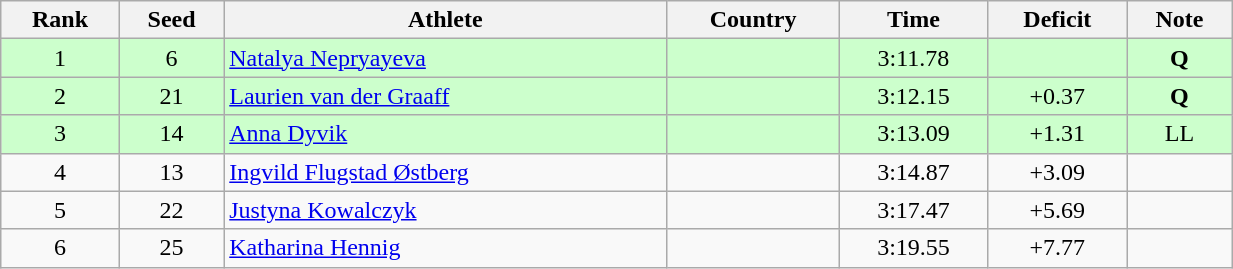<table class="wikitable sortable" style="text-align:center" width=65%>
<tr>
<th>Rank</th>
<th>Seed</th>
<th>Athlete</th>
<th>Country</th>
<th>Time</th>
<th>Deficit</th>
<th>Note</th>
</tr>
<tr bgcolor="#ccffcc">
<td>1</td>
<td>6</td>
<td align="left"><a href='#'>Natalya Nepryayeva</a></td>
<td align="left"></td>
<td>3:11.78</td>
<td></td>
<td><strong>Q</strong></td>
</tr>
<tr bgcolor="#ccffcc">
<td>2</td>
<td>21</td>
<td align="left"><a href='#'>Laurien van der Graaff</a></td>
<td align="left"></td>
<td>3:12.15</td>
<td>+0.37</td>
<td><strong>Q</strong></td>
</tr>
<tr bgcolor="#ccffcc">
<td>3</td>
<td>14</td>
<td align="left"><a href='#'>Anna Dyvik</a></td>
<td align="left"></td>
<td>3:13.09</td>
<td>+1.31</td>
<td>LL</td>
</tr>
<tr>
<td>4</td>
<td>13</td>
<td align="left"><a href='#'>Ingvild Flugstad Østberg</a></td>
<td align="left"></td>
<td>3:14.87</td>
<td>+3.09</td>
<td></td>
</tr>
<tr>
<td>5</td>
<td>22</td>
<td align="left"><a href='#'>Justyna Kowalczyk</a></td>
<td align="left"></td>
<td>3:17.47</td>
<td>+5.69</td>
<td></td>
</tr>
<tr>
<td>6</td>
<td>25</td>
<td align="left"><a href='#'>Katharina Hennig</a></td>
<td align="left"></td>
<td>3:19.55</td>
<td>+7.77</td>
<td></td>
</tr>
</table>
